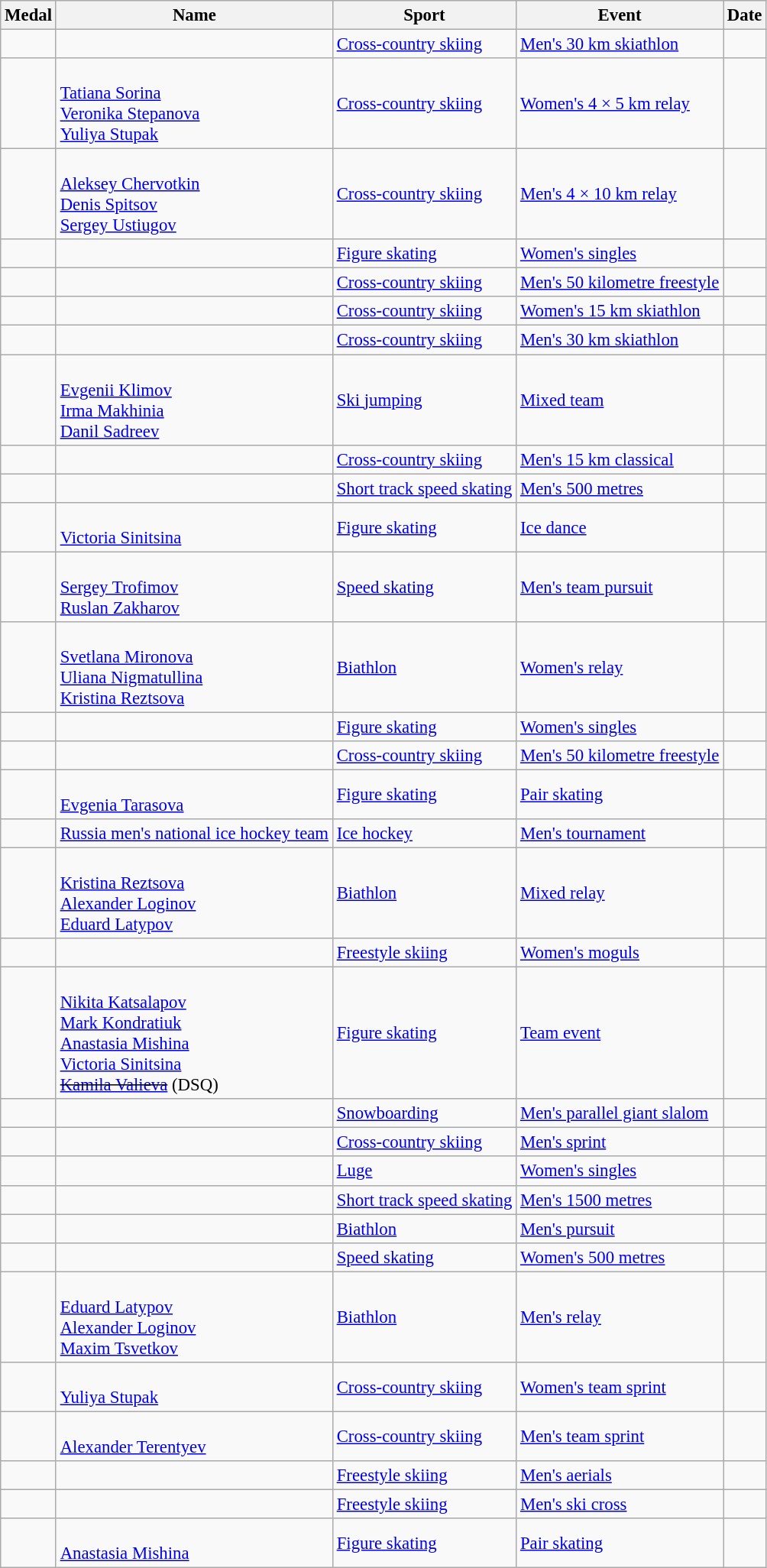<table class="wikitable sortable" style="font-size: 95%;">
<tr>
<th>Medal</th>
<th>Name</th>
<th>Sport</th>
<th>Event</th>
<th>Date</th>
</tr>
<tr>
<td></td>
<td></td>
<td><a href='#'>Cross-country skiing</a></td>
<td><a href='#'>Men's 30 km skiathlon</a></td>
<td></td>
</tr>
<tr>
<td></td>
<td><br><a href='#'>Tatiana Sorina</a><br><a href='#'>Veronika Stepanova</a><br><a href='#'>Yuliya Stupak</a></td>
<td><a href='#'>Cross-country skiing</a></td>
<td><a href='#'>Women's 4 × 5 km relay</a></td>
<td></td>
</tr>
<tr>
<td></td>
<td><br><a href='#'>Aleksey Chervotkin</a><br><a href='#'>Denis Spitsov</a><br><a href='#'>Sergey Ustiugov</a></td>
<td><a href='#'>Cross-country skiing</a></td>
<td><a href='#'>Men's 4 × 10 km relay</a></td>
<td></td>
</tr>
<tr>
<td></td>
<td></td>
<td><a href='#'>Figure skating</a></td>
<td><a href='#'>Women's singles</a></td>
<td></td>
</tr>
<tr>
<td></td>
<td></td>
<td><a href='#'>Cross-country skiing</a></td>
<td><a href='#'>Men's 50 kilometre freestyle</a></td>
<td></td>
</tr>
<tr>
<td></td>
<td></td>
<td><a href='#'>Cross-country skiing</a></td>
<td><a href='#'>Women's 15 km skiathlon</a></td>
<td></td>
</tr>
<tr>
<td></td>
<td></td>
<td><a href='#'>Cross-country skiing</a></td>
<td><a href='#'>Men's 30 km skiathlon</a></td>
<td></td>
</tr>
<tr>
<td></td>
<td><br><a href='#'>Evgenii Klimov</a><br><a href='#'>Irma Makhinia</a><br><a href='#'>Danil Sadreev</a></td>
<td><a href='#'>Ski jumping</a></td>
<td><a href='#'>Mixed team</a></td>
<td></td>
</tr>
<tr>
<td></td>
<td></td>
<td><a href='#'>Cross-country skiing</a></td>
<td><a href='#'>Men's 15 km classical</a></td>
<td></td>
</tr>
<tr>
<td></td>
<td></td>
<td><a href='#'>Short track speed skating</a></td>
<td><a href='#'>Men's 500 metres</a></td>
<td></td>
</tr>
<tr>
<td></td>
<td><br><a href='#'>Victoria Sinitsina</a></td>
<td><a href='#'>Figure skating</a></td>
<td><a href='#'>Ice dance</a></td>
<td></td>
</tr>
<tr>
<td></td>
<td><br><a href='#'>Sergey Trofimov</a><br><a href='#'>Ruslan Zakharov</a></td>
<td><a href='#'>Speed skating</a></td>
<td><a href='#'>Men's team pursuit</a></td>
<td></td>
</tr>
<tr>
<td></td>
<td><br><a href='#'>Svetlana Mironova</a><br><a href='#'>Uliana Nigmatullina</a><br><a href='#'>Kristina Reztsova</a></td>
<td><a href='#'>Biathlon</a></td>
<td><a href='#'>Women's relay</a></td>
<td></td>
</tr>
<tr>
<td></td>
<td></td>
<td><a href='#'>Figure skating</a></td>
<td><a href='#'>Women's singles</a></td>
<td></td>
</tr>
<tr>
<td></td>
<td></td>
<td><a href='#'>Cross-country skiing</a></td>
<td><a href='#'>Men's 50 kilometre freestyle</a></td>
<td></td>
</tr>
<tr>
<td></td>
<td><br><a href='#'>Evgenia Tarasova</a></td>
<td><a href='#'>Figure skating</a></td>
<td><a href='#'>Pair skating</a></td>
<td></td>
</tr>
<tr>
<td></td>
<td><a href='#'>Russia men's national ice hockey team</a><br></td>
<td><a href='#'>Ice hockey</a></td>
<td><a href='#'>Men's tournament</a></td>
<td></td>
</tr>
<tr>
<td></td>
<td><br><a href='#'>Kristina Reztsova</a><br><a href='#'>Alexander Loginov</a><br><a href='#'>Eduard Latypov</a></td>
<td><a href='#'>Biathlon</a></td>
<td><a href='#'>Mixed relay</a></td>
<td></td>
</tr>
<tr>
<td></td>
<td></td>
<td><a href='#'>Freestyle skiing</a></td>
<td><a href='#'>Women's moguls</a></td>
<td></td>
</tr>
<tr>
<td></td>
<td><br><a href='#'>Nikita Katsalapov</a><br><a href='#'>Mark Kondratiuk</a><br><a href='#'>Anastasia Mishina</a><br><a href='#'>Victoria Sinitsina</a><br><s><a href='#'>Kamila Valieva</a></s> (DSQ)</td>
<td><a href='#'>Figure skating</a></td>
<td><a href='#'>Team event</a></td>
<td></td>
</tr>
<tr>
<td></td>
<td></td>
<td><a href='#'>Snowboarding</a></td>
<td><a href='#'>Men's parallel giant slalom</a></td>
<td></td>
</tr>
<tr>
<td></td>
<td></td>
<td><a href='#'>Cross-country skiing</a></td>
<td><a href='#'>Men's sprint</a></td>
<td></td>
</tr>
<tr>
<td></td>
<td></td>
<td><a href='#'>Luge</a></td>
<td><a href='#'>Women's singles</a></td>
<td></td>
</tr>
<tr>
<td></td>
<td></td>
<td><a href='#'>Short track speed skating</a></td>
<td><a href='#'>Men's 1500 metres</a></td>
<td></td>
</tr>
<tr>
<td></td>
<td></td>
<td><a href='#'>Biathlon</a></td>
<td><a href='#'>Men's pursuit</a></td>
<td></td>
</tr>
<tr>
<td></td>
<td></td>
<td><a href='#'>Speed skating</a></td>
<td><a href='#'>Women's 500 metres</a></td>
<td></td>
</tr>
<tr>
<td></td>
<td><br><a href='#'>Eduard Latypov</a><br><a href='#'>Alexander Loginov</a><br><a href='#'>Maxim Tsvetkov</a></td>
<td><a href='#'>Biathlon</a></td>
<td><a href='#'>Men's relay</a></td>
<td></td>
</tr>
<tr>
<td></td>
<td><br><a href='#'>Yuliya Stupak</a></td>
<td><a href='#'>Cross-country skiing</a></td>
<td><a href='#'>Women's team sprint</a></td>
<td></td>
</tr>
<tr>
<td></td>
<td><br><a href='#'>Alexander Terentyev</a></td>
<td><a href='#'>Cross-country skiing</a></td>
<td><a href='#'>Men's team sprint</a></td>
<td></td>
</tr>
<tr>
<td></td>
<td></td>
<td><a href='#'>Freestyle skiing</a></td>
<td><a href='#'>Men's aerials</a></td>
<td></td>
</tr>
<tr>
<td></td>
<td></td>
<td><a href='#'>Freestyle skiing</a></td>
<td><a href='#'>Men's ski cross</a></td>
<td></td>
</tr>
<tr>
<td></td>
<td><br><a href='#'>Anastasia Mishina</a></td>
<td><a href='#'>Figure skating</a></td>
<td><a href='#'>Pair skating</a></td>
<td></td>
</tr>
</table>
